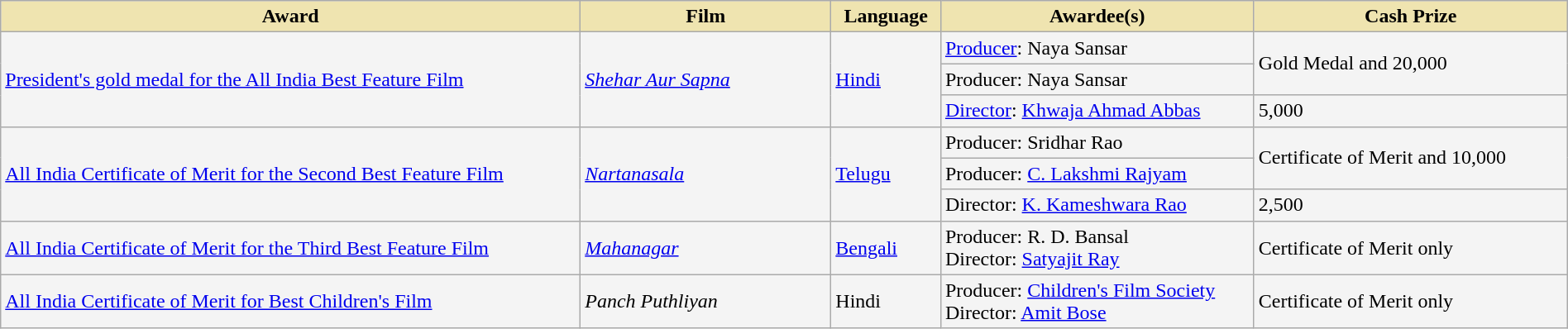<table class="wikitable sortable" style="width:100%">
<tr>
<th style="background-color:#EFE4B0;width:37%;">Award</th>
<th style="background-color:#EFE4B0;width:16%;">Film</th>
<th style="background-color:#EFE4B0;width:7%;">Language</th>
<th style="background-color:#EFE4B0;width:20%;">Awardee(s)</th>
<th style="background-color:#EFE4B0;width:20%;">Cash Prize</th>
</tr>
<tr style="background-color:#F4F4F4">
<td rowspan="3"><a href='#'>President's gold medal for the All India Best Feature Film</a></td>
<td rowspan="3"><em><a href='#'>Shehar Aur Sapna</a></em></td>
<td rowspan="3"><a href='#'>Hindi</a></td>
<td><a href='#'>Producer</a>: Naya Sansar</td>
<td rowspan="2">Gold Medal and 20,000</td>
</tr>
<tr style="background-color:#F4F4F4">
<td>Producer: Naya Sansar</td>
</tr>
<tr style="background-color:#F4F4F4">
<td><a href='#'>Director</a>: <a href='#'>Khwaja Ahmad Abbas</a></td>
<td>5,000</td>
</tr>
<tr style="background-color:#F4F4F4">
<td rowspan="3"><a href='#'>All India Certificate of Merit for the Second Best Feature Film</a></td>
<td rowspan="3"><em><a href='#'>Nartanasala</a></em></td>
<td rowspan="3"><a href='#'>Telugu</a></td>
<td>Producer: Sridhar Rao</td>
<td rowspan="2">Certificate of Merit and 10,000</td>
</tr>
<tr style="background-color:#F4F4F4">
<td>Producer: <a href='#'>C. Lakshmi Rajyam</a></td>
</tr>
<tr style="background-color:#F4F4F4">
<td>Director: <a href='#'>K. Kameshwara Rao</a></td>
<td>2,500</td>
</tr>
<tr style="background-color:#F4F4F4">
<td><a href='#'>All India Certificate of Merit for the Third Best Feature Film</a></td>
<td><em><a href='#'>Mahanagar</a></em></td>
<td><a href='#'>Bengali</a></td>
<td>Producer: R. D. Bansal<br>Director: <a href='#'>Satyajit Ray</a></td>
<td>Certificate of Merit only</td>
</tr>
<tr style="background-color:#F4F4F4">
<td><a href='#'>All India Certificate of Merit for Best Children's Film</a></td>
<td><em>Panch Puthliyan</em></td>
<td>Hindi</td>
<td>Producer: <a href='#'>Children's Film Society</a><br>Director: <a href='#'>Amit Bose</a></td>
<td>Certificate of Merit only</td>
</tr>
</table>
